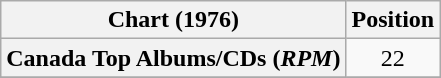<table class="wikitable plainrowheaders" style="text-align:center">
<tr>
<th>Chart (1976)</th>
<th>Position</th>
</tr>
<tr>
<th scope="row">Canada Top Albums/CDs (<em>RPM</em>)</th>
<td>22</td>
</tr>
<tr>
</tr>
</table>
